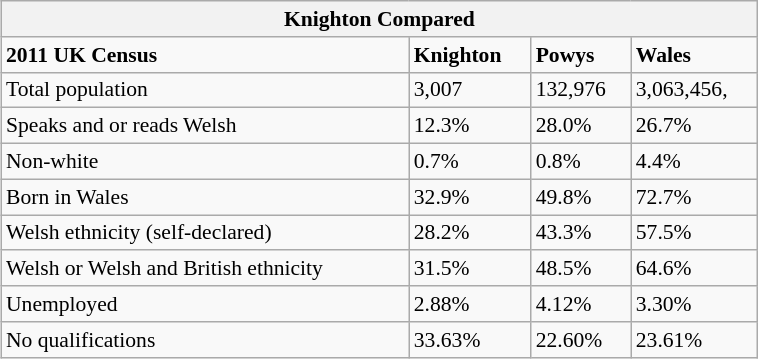<table class="wikitable" id="toc" style="centre; margin-left: 2em; width: 40%; font-size: 90%;" cellspacing="3">
<tr>
<th colspan="4"><strong>Knighton Compared</strong></th>
</tr>
<tr>
<td><strong>2011 UK Census</strong></td>
<td><strong>Knighton</strong></td>
<td><strong>Powys</strong></td>
<td><strong>Wales</strong></td>
</tr>
<tr>
<td>Total population</td>
<td>3,007</td>
<td>132,976</td>
<td>3,063,456,</td>
</tr>
<tr>
<td>Speaks and or reads Welsh</td>
<td>12.3%</td>
<td>28.0%</td>
<td>26.7%</td>
</tr>
<tr>
<td>Non-white</td>
<td>0.7%</td>
<td>0.8%</td>
<td>4.4%</td>
</tr>
<tr>
<td>Born in Wales</td>
<td>32.9%</td>
<td>49.8%</td>
<td>72.7%</td>
</tr>
<tr>
<td>Welsh ethnicity (self-declared)</td>
<td>28.2%</td>
<td>43.3%</td>
<td>57.5%</td>
</tr>
<tr>
<td>Welsh or Welsh and British ethnicity</td>
<td>31.5%</td>
<td>48.5%</td>
<td>64.6%</td>
</tr>
<tr>
<td>Unemployed</td>
<td>2.88%</td>
<td>4.12%</td>
<td>3.30%</td>
</tr>
<tr>
<td>No qualifications</td>
<td>33.63%</td>
<td>22.60%</td>
<td>23.61%</td>
</tr>
</table>
